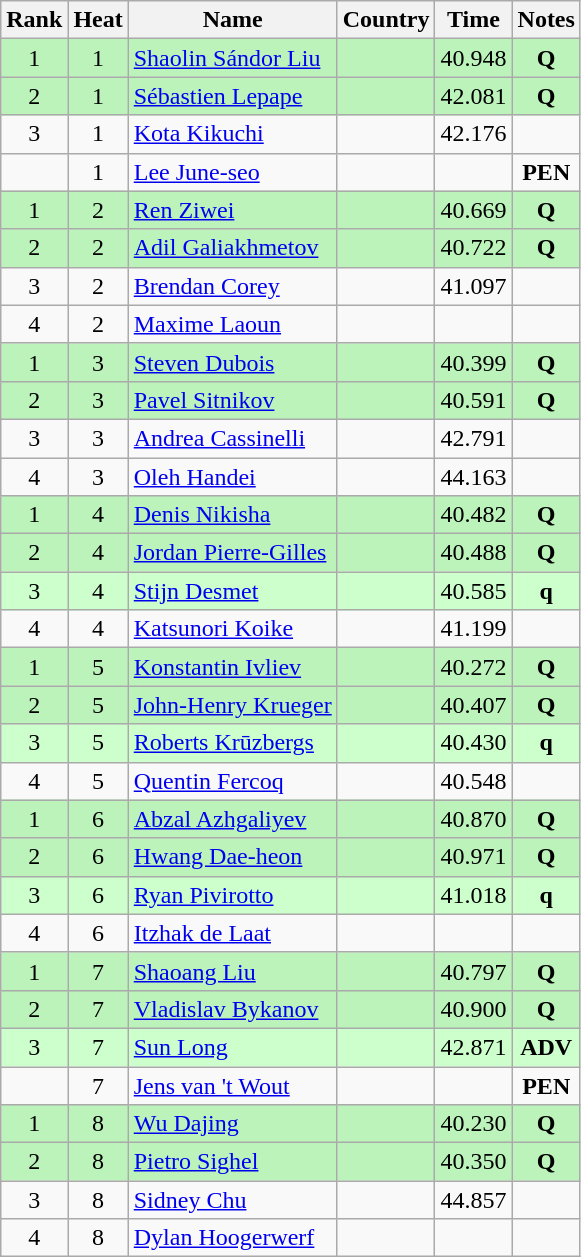<table class="wikitable sortable" style="text-align:center">
<tr>
<th>Rank</th>
<th>Heat</th>
<th>Name</th>
<th>Country</th>
<th>Time</th>
<th>Notes</th>
</tr>
<tr bgcolor=#bbf3bb>
<td>1</td>
<td>1</td>
<td align=left><a href='#'>Shaolin Sándor Liu</a></td>
<td align=left></td>
<td>40.948</td>
<td><strong>Q</strong></td>
</tr>
<tr bgcolor=#bbf3bb>
<td>2</td>
<td>1</td>
<td align=left><a href='#'>Sébastien Lepape</a></td>
<td align=left></td>
<td>42.081</td>
<td><strong>Q</strong></td>
</tr>
<tr>
<td>3</td>
<td>1</td>
<td align=left><a href='#'>Kota Kikuchi</a></td>
<td align=left></td>
<td>42.176</td>
<td></td>
</tr>
<tr>
<td></td>
<td>1</td>
<td align=left><a href='#'>Lee June-seo</a></td>
<td align=left></td>
<td></td>
<td><strong>PEN</strong></td>
</tr>
<tr bgcolor=#bbf3bb>
<td>1</td>
<td>2</td>
<td align=left><a href='#'>Ren Ziwei</a></td>
<td align=left></td>
<td>40.669</td>
<td><strong>Q</strong></td>
</tr>
<tr bgcolor=#bbf3bb>
<td>2</td>
<td>2</td>
<td align=left><a href='#'>Adil Galiakhmetov</a></td>
<td align=left></td>
<td>40.722</td>
<td><strong>Q</strong></td>
</tr>
<tr>
<td>3</td>
<td>2</td>
<td align=left><a href='#'>Brendan Corey</a></td>
<td align=left></td>
<td>41.097</td>
<td></td>
</tr>
<tr>
<td>4</td>
<td>2</td>
<td align=left><a href='#'>Maxime Laoun</a></td>
<td align=left></td>
<td></td>
<td></td>
</tr>
<tr bgcolor=#bbf3bb>
<td>1</td>
<td>3</td>
<td align=left><a href='#'>Steven Dubois</a></td>
<td align=left></td>
<td>40.399</td>
<td><strong>Q</strong></td>
</tr>
<tr bgcolor=#bbf3bb>
<td>2</td>
<td>3</td>
<td align=left><a href='#'>Pavel Sitnikov</a></td>
<td align=left></td>
<td>40.591</td>
<td><strong>Q</strong></td>
</tr>
<tr>
<td>3</td>
<td>3</td>
<td align=left><a href='#'>Andrea Cassinelli</a></td>
<td align=left></td>
<td>42.791</td>
<td></td>
</tr>
<tr>
<td>4</td>
<td>3</td>
<td align=left><a href='#'>Oleh Handei</a></td>
<td align=left></td>
<td>44.163</td>
<td></td>
</tr>
<tr bgcolor=#bbf3bb>
<td>1</td>
<td>4</td>
<td align=left><a href='#'>Denis Nikisha</a></td>
<td align=left></td>
<td>40.482</td>
<td><strong>Q</strong></td>
</tr>
<tr bgcolor=#bbf3bb>
<td>2</td>
<td>4</td>
<td align=left><a href='#'>Jordan Pierre-Gilles</a></td>
<td align=left></td>
<td>40.488</td>
<td><strong>Q</strong></td>
</tr>
<tr bgcolor=ccffcc>
<td>3</td>
<td>4</td>
<td align=left><a href='#'>Stijn Desmet</a></td>
<td align=left></td>
<td>40.585</td>
<td><strong>q</strong></td>
</tr>
<tr>
<td>4</td>
<td>4</td>
<td align=left><a href='#'>Katsunori Koike</a></td>
<td align=left></td>
<td>41.199</td>
<td></td>
</tr>
<tr bgcolor=#bbf3bb>
<td>1</td>
<td>5</td>
<td align=left><a href='#'>Konstantin Ivliev</a></td>
<td align=left></td>
<td>40.272</td>
<td><strong>Q</strong></td>
</tr>
<tr bgcolor=#bbf3bb>
<td>2</td>
<td>5</td>
<td align=left><a href='#'>John-Henry Krueger</a></td>
<td align=left></td>
<td>40.407</td>
<td><strong>Q</strong></td>
</tr>
<tr bgcolor=ccffcc>
<td>3</td>
<td>5</td>
<td align=left><a href='#'>Roberts Krūzbergs</a></td>
<td align=left></td>
<td>40.430</td>
<td><strong>q</strong></td>
</tr>
<tr>
<td>4</td>
<td>5</td>
<td align=left><a href='#'>Quentin Fercoq</a></td>
<td align=left></td>
<td>40.548</td>
<td></td>
</tr>
<tr bgcolor=#bbf3bb>
<td>1</td>
<td>6</td>
<td align=left><a href='#'>Abzal Azhgaliyev</a></td>
<td align=left></td>
<td>40.870</td>
<td><strong>Q</strong></td>
</tr>
<tr bgcolor=#bbf3bb>
<td>2</td>
<td>6</td>
<td align=left><a href='#'>Hwang Dae-heon</a></td>
<td align=left></td>
<td>40.971</td>
<td><strong>Q</strong></td>
</tr>
<tr bgcolor=ccffcc>
<td>3</td>
<td>6</td>
<td align=left><a href='#'>Ryan Pivirotto</a></td>
<td align=left></td>
<td>41.018</td>
<td><strong>q</strong></td>
</tr>
<tr>
<td>4</td>
<td>6</td>
<td align=left><a href='#'>Itzhak de Laat</a></td>
<td align=left></td>
<td></td>
<td></td>
</tr>
<tr bgcolor=#bbf3bb>
<td>1</td>
<td>7</td>
<td align=left><a href='#'>Shaoang Liu</a></td>
<td align=left></td>
<td>40.797</td>
<td><strong>Q</strong></td>
</tr>
<tr bgcolor=#bbf3bb>
<td>2</td>
<td>7</td>
<td align=left><a href='#'>Vladislav Bykanov</a></td>
<td align=left></td>
<td>40.900</td>
<td><strong>Q</strong></td>
</tr>
<tr bgcolor=ccffcc>
<td>3</td>
<td>7</td>
<td align=left><a href='#'>Sun Long</a></td>
<td align=left></td>
<td>42.871</td>
<td><strong>ADV</strong></td>
</tr>
<tr>
<td></td>
<td>7</td>
<td align=left><a href='#'>Jens van 't Wout</a></td>
<td align=left></td>
<td></td>
<td><strong>PEN</strong></td>
</tr>
<tr bgcolor=#bbf3bb>
<td>1</td>
<td>8</td>
<td align=left><a href='#'>Wu Dajing</a></td>
<td align=left></td>
<td>40.230</td>
<td><strong>Q</strong></td>
</tr>
<tr bgcolor=#bbf3bb>
<td>2</td>
<td>8</td>
<td align=left><a href='#'>Pietro Sighel</a></td>
<td align=left></td>
<td>40.350</td>
<td><strong>Q</strong></td>
</tr>
<tr>
<td>3</td>
<td>8</td>
<td align=left><a href='#'>Sidney Chu</a></td>
<td align=left></td>
<td>44.857</td>
<td></td>
</tr>
<tr>
<td>4</td>
<td>8</td>
<td align=left><a href='#'>Dylan Hoogerwerf</a></td>
<td align=left></td>
<td></td>
<td></td>
</tr>
</table>
